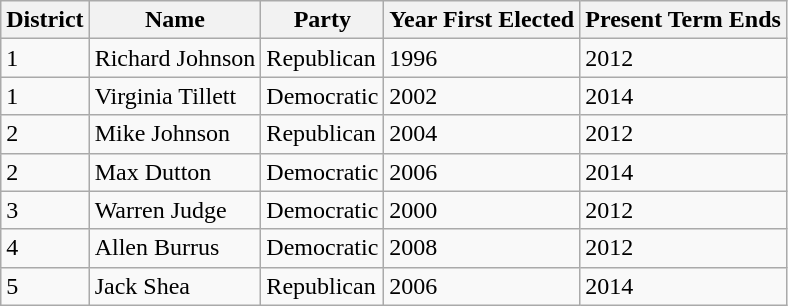<table class="wikitable">
<tr>
<th>District</th>
<th>Name</th>
<th>Party</th>
<th>Year First Elected</th>
<th>Present Term Ends</th>
</tr>
<tr>
<td>1</td>
<td>Richard Johnson</td>
<td>Republican</td>
<td>1996</td>
<td>2012</td>
</tr>
<tr>
<td>1</td>
<td>Virginia Tillett</td>
<td>Democratic</td>
<td>2002</td>
<td>2014</td>
</tr>
<tr>
<td>2</td>
<td>Mike Johnson</td>
<td>Republican</td>
<td>2004</td>
<td>2012</td>
</tr>
<tr>
<td>2</td>
<td>Max Dutton</td>
<td>Democratic</td>
<td>2006</td>
<td>2014</td>
</tr>
<tr>
<td>3</td>
<td>Warren Judge</td>
<td>Democratic</td>
<td>2000</td>
<td>2012</td>
</tr>
<tr>
<td>4</td>
<td>Allen Burrus</td>
<td>Democratic</td>
<td>2008</td>
<td>2012</td>
</tr>
<tr>
<td>5</td>
<td>Jack Shea</td>
<td>Republican</td>
<td>2006</td>
<td>2014</td>
</tr>
</table>
